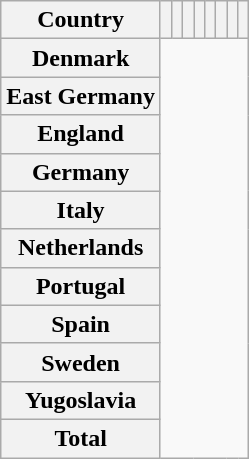<table class="wikitable plainrowheaders sortable" style="text-align:center">
<tr>
<th scope=col>Country</th>
<th scope="col"></th>
<th scope="col"></th>
<th scope="col"></th>
<th scope="col"></th>
<th scope="col"></th>
<th scope="col"></th>
<th scope="col"></th>
<th scope="col"></th>
</tr>
<tr>
<th scope=row> Denmark<br></th>
</tr>
<tr>
<th scope=row> East Germany<br></th>
</tr>
<tr>
<th scope=row> England<br></th>
</tr>
<tr>
<th scope=row> Germany<br></th>
</tr>
<tr>
<th scope=row> Italy<br></th>
</tr>
<tr>
<th scope=row> Netherlands<br></th>
</tr>
<tr>
<th scope=row> Portugal<br></th>
</tr>
<tr>
<th scope=row> Spain<br></th>
</tr>
<tr>
<th scope=row> Sweden<br></th>
</tr>
<tr>
<th scope=row> Yugoslavia<br></th>
</tr>
<tr>
<th>Total<br></th>
</tr>
</table>
